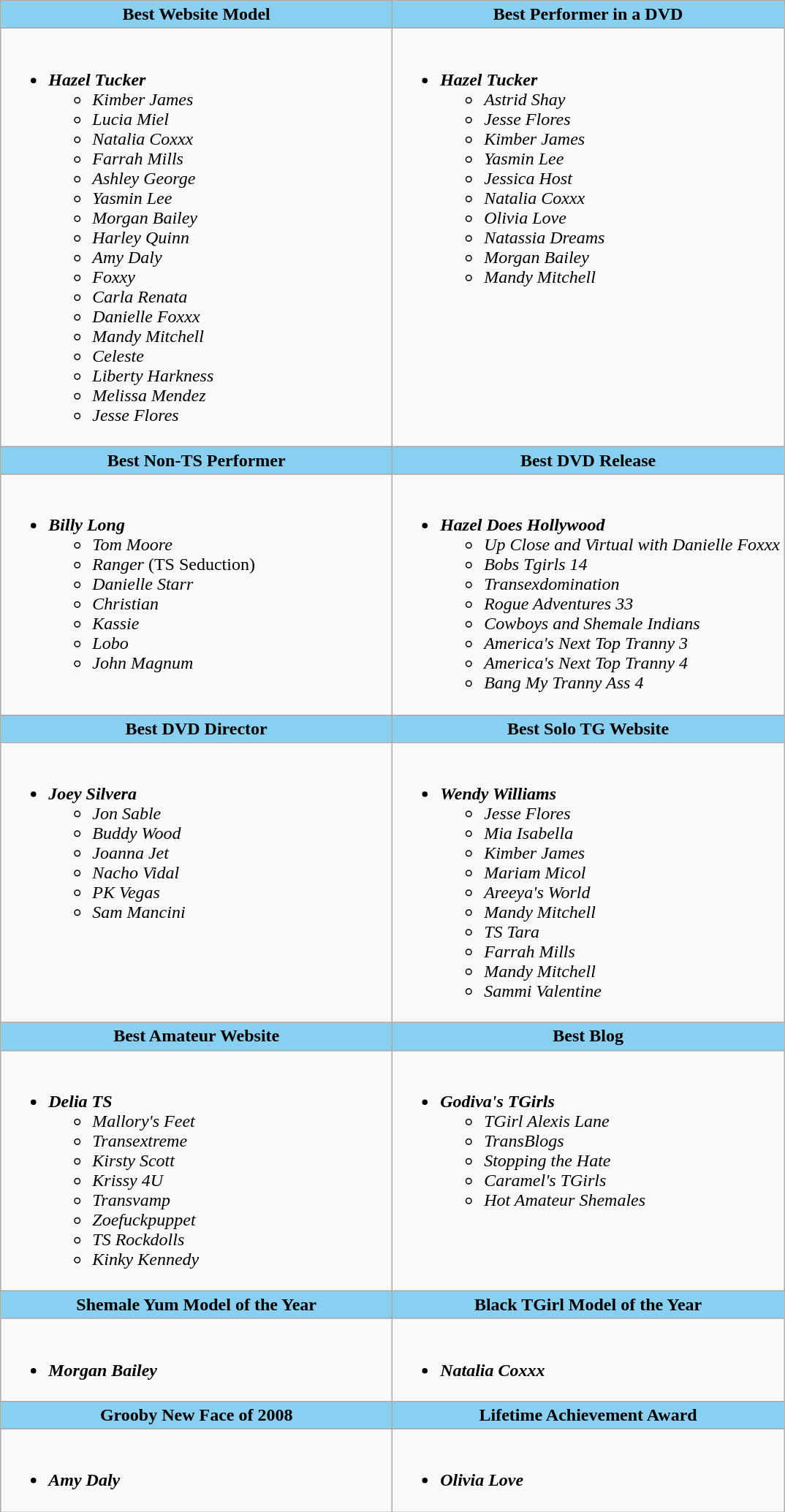<table class=wikitable>
<tr>
<th style="background:#89cff0" width="50%">Best Website Model</th>
<th style="background:#89cff0" width="50%">Best Performer in a DVD</th>
</tr>
<tr>
<td valign="top"><br><ul><li><strong><em>Hazel Tucker</em></strong><ul><li><em>Kimber James</em></li><li><em>Lucia Miel</em></li><li><em>Natalia Coxxx</em></li><li><em>Farrah Mills</em></li><li><em>Ashley George</em></li><li><em>Yasmin Lee</em></li><li><em>Morgan Bailey</em></li><li><em>Harley Quinn</em></li><li><em>Amy Daly</em></li><li><em>Foxxy</em></li><li><em>Carla Renata</em></li><li><em>Danielle Foxxx</em></li><li><em>Mandy Mitchell</em></li><li><em>Celeste</em></li><li><em>Liberty Harkness</em></li><li><em>Melissa Mendez</em></li><li><em>Jesse Flores</em></li></ul></li></ul></td>
<td valign="top"><br><ul><li><strong><em>Hazel Tucker</em></strong><ul><li><em>Astrid Shay</em></li><li><em>Jesse Flores</em></li><li><em>Kimber James</em></li><li><em>Yasmin Lee</em></li><li><em>Jessica Host</em></li><li><em>Natalia Coxxx</em></li><li><em>Olivia Love</em></li><li><em>Natassia Dreams</em></li><li><em>Morgan Bailey</em></li><li><em>Mandy Mitchell</em></li></ul></li></ul></td>
</tr>
<tr>
<th style="background:#89cff0" width="50%">Best Non-TS Performer</th>
<th style="background:#89cff0" width="50%">Best DVD Release</th>
</tr>
<tr>
<td valign="top"><br><ul><li><strong><em>Billy Long</em></strong><ul><li><em>Tom Moore</em></li><li><em>Ranger</em> (TS Seduction)</li><li><em>Danielle Starr</em></li><li><em>Christian</em></li><li><em>Kassie</em></li><li><em>Lobo</em></li><li><em>John Magnum</em></li></ul></li></ul></td>
<td valign="top"><br><ul><li><strong><em>Hazel Does Hollywood</em></strong><ul><li><em>Up Close and Virtual with Danielle Foxxx</em></li><li><em>Bobs Tgirls 14</em></li><li><em>Transexdomination</em></li><li><em>Rogue Adventures 33</em></li><li><em>Cowboys and Shemale Indians</em></li><li><em>America's Next Top Tranny 3</em></li><li><em>America's Next Top Tranny 4</em></li><li><em>Bang My Tranny Ass 4</em></li></ul></li></ul></td>
</tr>
<tr>
<th style="background:#89cff0" width="50%">Best DVD Director</th>
<th style="background:#89cff0" width="50%">Best Solo TG Website</th>
</tr>
<tr>
<td valign="top"><br><ul><li><strong><em>Joey Silvera</em></strong><ul><li><em>Jon Sable</em></li><li><em>Buddy Wood</em></li><li><em>Joanna Jet</em></li><li><em>Nacho Vidal</em></li><li><em>PK Vegas</em></li><li><em>Sam Mancini</em></li></ul></li></ul></td>
<td valign="top"><br><ul><li><strong><em>Wendy Williams</em></strong><ul><li><em>Jesse Flores</em></li><li><em>Mia Isabella</em></li><li><em>Kimber James</em></li><li><em>Mariam Micol</em></li><li><em>Areeya's World</em></li><li><em>Mandy Mitchell</em></li><li><em>TS Tara</em></li><li><em>Farrah Mills</em></li><li><em>Mandy Mitchell</em></li><li><em>Sammi Valentine</em></li></ul></li></ul></td>
</tr>
<tr>
<th style="background:#89cff0" width="50%">Best Amateur Website</th>
<th style="background:#89cff0" width="50%">Best Blog</th>
</tr>
<tr>
<td valign="top"><br><ul><li><strong><em>Delia TS</em></strong><ul><li><em>Mallory's Feet</em></li><li><em>Transextreme</em></li><li><em>Kirsty Scott</em></li><li><em>Krissy 4U</em></li><li><em>Transvamp</em></li><li><em>Zoefuckpuppet</em></li><li><em>TS Rockdolls</em></li><li><em>Kinky Kennedy</em></li></ul></li></ul></td>
<td valign="top"><br><ul><li><strong><em>Godiva's TGirls</em></strong><ul><li><em>TGirl Alexis Lane</em></li><li><em>TransBlogs</em></li><li><em>Stopping the Hate</em></li><li><em>Caramel's TGirls</em></li><li><em>Hot Amateur Shemales</em></li></ul></li></ul></td>
</tr>
<tr>
<th style="background:#89cff0" width="50%">Shemale Yum Model of the Year</th>
<th style="background:#89cff0" width="50%">Black TGirl Model of the Year</th>
</tr>
<tr>
<td valign="top"><br><ul><li><strong><em>Morgan Bailey</em></strong></li></ul></td>
<td valign="top"><br><ul><li><strong><em> Natalia Coxxx</em></strong></li></ul></td>
</tr>
<tr>
<th style="background:#89cff0" width="50%">Grooby New Face of 2008</th>
<th style="background:#89cff0" width="50%">Lifetime Achievement Award</th>
</tr>
<tr>
<td valign="top"><br><ul><li><strong><em>Amy Daly</em></strong></li></ul></td>
<td valign="top"><br><ul><li><strong><em>Olivia Love</em></strong></li></ul></td>
</tr>
</table>
